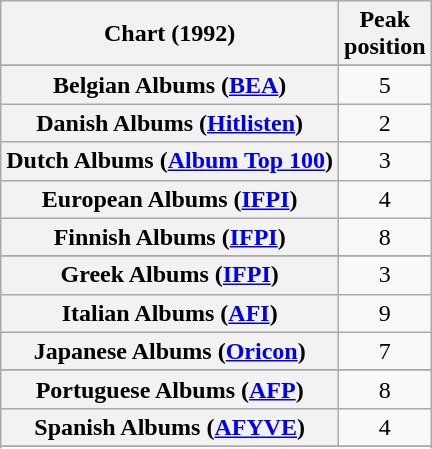<table class="wikitable sortable plainrowheaders" style="text-align:center">
<tr>
<th scope="col">Chart (1992)</th>
<th scope="col">Peak<br>position</th>
</tr>
<tr>
</tr>
<tr>
</tr>
<tr>
<th scope="row">Belgian Albums (<a href='#'>BEA</a>)</th>
<td>5</td>
</tr>
<tr>
<th scope="row">Danish Albums (<a href='#'>Hitlisten</a>)</th>
<td>2</td>
</tr>
<tr>
<th scope="row">Dutch Albums (<a href='#'>Album Top 100</a>)</th>
<td>3</td>
</tr>
<tr>
<th scope="row">European Albums (<a href='#'>IFPI</a>)</th>
<td>4</td>
</tr>
<tr>
<th scope="row">Finnish Albums (<a href='#'>IFPI</a>)</th>
<td>8</td>
</tr>
<tr>
</tr>
<tr>
<th scope="row">Greek Albums (<a href='#'>IFPI</a>)</th>
<td>3</td>
</tr>
<tr>
<th scope="row">Italian Albums (<a href='#'>AFI</a>)</th>
<td>9</td>
</tr>
<tr>
<th scope="row">Japanese Albums (<a href='#'>Oricon</a>)</th>
<td>7</td>
</tr>
<tr>
</tr>
<tr>
</tr>
<tr>
<th scope="row">Portuguese Albums (<a href='#'>AFP</a>)</th>
<td>8</td>
</tr>
<tr>
<th scope="row">Spanish Albums (<a href='#'>AFYVE</a>)</th>
<td>4</td>
</tr>
<tr>
</tr>
<tr>
</tr>
<tr>
</tr>
<tr>
</tr>
</table>
